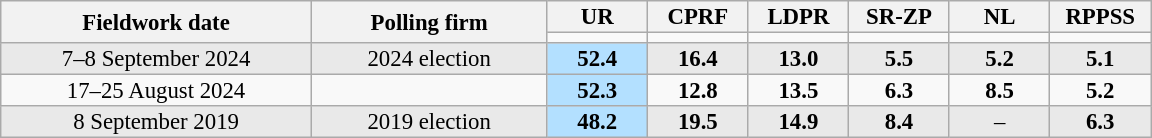<table class=wikitable style="font-size:95%; line-height:14px; text-align:center">
<tr>
<th style=width:200px; rowspan=2>Fieldwork date</th>
<th style=width:150px; rowspan=2>Polling firm</th>
<th style="width:60px;">UR</th>
<th style="width:60px;">CPRF</th>
<th style="width:60px;">LDPR</th>
<th style="width:60px;">SR-ZP</th>
<th style="width:60px;">NL</th>
<th style="width:60px;">RPPSS</th>
</tr>
<tr>
<td bgcolor=></td>
<td bgcolor=></td>
<td bgcolor=></td>
<td bgcolor=></td>
<td bgcolor=></td>
<td bgcolor=></td>
</tr>
<tr style="background:#E9E9E9;">
<td>7–8 September 2024</td>
<td>2024 election</td>
<td style="background:#B3E0FF"><strong>52.4</strong></td>
<td><strong>16.4</strong></td>
<td><strong>13.0</strong></td>
<td><strong>5.5</strong></td>
<td><strong>5.2</strong></td>
<td><strong>5.1</strong></td>
</tr>
<tr align=center>
<td>17–25 August 2024</td>
<td></td>
<td style="background:#B3E0FF"><strong>52.3</strong></td>
<td><strong>12.8</strong></td>
<td><strong>13.5</strong></td>
<td><strong>6.3</strong></td>
<td><strong>8.5</strong></td>
<td><strong>5.2</strong></td>
</tr>
<tr style="background:#E9E9E9;">
<td>8 September 2019</td>
<td>2019 election</td>
<td style="background:#B3E0FF"><strong>48.2</strong></td>
<td><strong>19.5</strong></td>
<td><strong>14.9</strong></td>
<td><strong>8.4</strong></td>
<td>–</td>
<td><strong>6.3</strong></td>
</tr>
</table>
